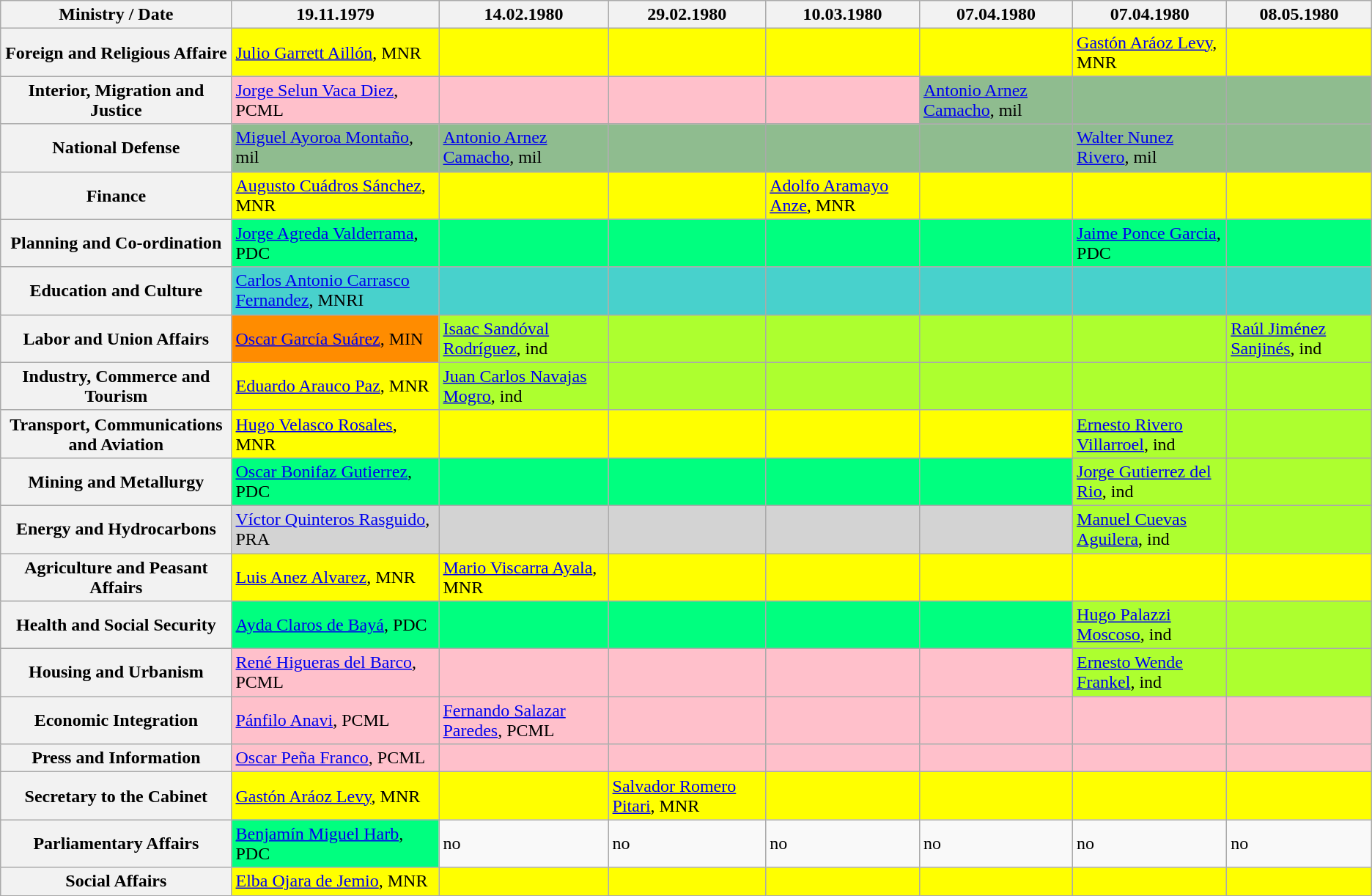<table class="wikitable">
<tr>
<th>Ministry / Date</th>
<th>19.11.1979</th>
<th>14.02.1980</th>
<th>29.02.1980</th>
<th>10.03.1980</th>
<th>07.04.1980</th>
<th>07.04.1980</th>
<th>08.05.1980</th>
</tr>
<tr>
<th>Foreign and Religious Affaire</th>
<td style="background-color: #FFFF00;"><a href='#'>Julio Garrett Aillón</a>, MNR</td>
<td style="background-color: #FFFF00;"></td>
<td style="background-color: #FFFF00;"></td>
<td style="background-color: #FFFF00;"></td>
<td style="background-color: #FFFF00;"></td>
<td style="background-color: #FFFF00;"><a href='#'>Gastón Aráoz Levy</a>, MNR</td>
<td style="background-color: #FFFF00;"></td>
</tr>
<tr>
<th>Interior, Migration and Justice</th>
<td style="background-color: #FFC0CB;"><a href='#'>Jorge Selun Vaca Diez</a>, PCML</td>
<td style="background-color: #FFC0CB;"></td>
<td style="background-color: #FFC0CB;"></td>
<td style="background-color: #FFC0CB;"></td>
<td style="background-color: #8FBC8F;"><a href='#'>Antonio Arnez Camacho</a>, mil</td>
<td style="background-color: #8FBC8F;"></td>
<td style="background-color: #8FBC8F;"></td>
</tr>
<tr>
<th>National Defense</th>
<td style="background-color: #8FBC8F;"><a href='#'>Miguel Ayoroa Montaño</a>, mil</td>
<td style="background-color: #8FBC8F;"><a href='#'>Antonio Arnez Camacho</a>, mil</td>
<td style="background-color: #8FBC8F;"></td>
<td style="background-color: #8FBC8F;"></td>
<td style="background-color: #8FBC8F;"></td>
<td style="background-color: #8FBC8F;"><a href='#'>Walter Nunez Rivero</a>, mil</td>
<td style="background-color: #8FBC8F;"></td>
</tr>
<tr>
<th>Finance</th>
<td style="background-color: #FFFF00;"><a href='#'>Augusto Cuádros Sánchez</a>, MNR</td>
<td style="background-color: #FFFF00;"></td>
<td style="background-color: #FFFF00;"></td>
<td style="background-color: #FFFF00;"><a href='#'>Adolfo Aramayo Anze</a>, MNR</td>
<td style="background-color: #FFFF00;"></td>
<td style="background-color: #FFFF00;"></td>
<td style="background-color: #FFFF00;"></td>
</tr>
<tr>
<th>Planning and Co-ordination</th>
<td style="background-color: #00FF7F;"><a href='#'>Jorge Agreda Valderrama</a>, PDC</td>
<td style="background-color: #00FF7F;"></td>
<td style="background-color: #00FF7F;"></td>
<td style="background-color: #00FF7F;"></td>
<td style="background-color: #00FF7F;"></td>
<td style="background-color: #00FF7F;"><a href='#'>Jaime Ponce Garcia</a>, PDC</td>
<td style="background-color: #00FF7F;"></td>
</tr>
<tr>
<th>Education and Culture</th>
<td style="background-color: #48D1CC;"><a href='#'>Carlos Antonio Carrasco Fernandez</a>, MNRI</td>
<td style="background-color: #48D1CC;"></td>
<td style="background-color: #48D1CC;"></td>
<td style="background-color: #48D1CC;"></td>
<td style="background-color: #48D1CC;"></td>
<td style="background-color: #48D1CC;"></td>
<td style="background-color: #48D1CC;"></td>
</tr>
<tr>
<th>Labor and Union Affairs</th>
<td style="background-color: #FF8C00;"><a href='#'>Oscar García Suárez</a>, MIN</td>
<td style="background-color: #ADFF2F;"><a href='#'>Isaac Sandóval Rodríguez</a>, ind</td>
<td style="background-color: #ADFF2F;"></td>
<td style="background-color: #ADFF2F;"></td>
<td style="background-color: #ADFF2F;"></td>
<td style="background-color: #ADFF2F;"></td>
<td style="background-color: #ADFF2F;"><a href='#'>Raúl Jiménez Sanjinés</a>, ind</td>
</tr>
<tr>
<th>Industry, Commerce and Tourism</th>
<td style="background-color: #FFFF00;"><a href='#'>Eduardo Arauco Paz</a>, MNR</td>
<td style="background-color: #ADFF2F;"><a href='#'>Juan Carlos Navajas Mogro</a>, ind</td>
<td style="background-color: #ADFF2F;"></td>
<td style="background-color: #ADFF2F;"></td>
<td style="background-color: #ADFF2F;"></td>
<td style="background-color: #ADFF2F;"></td>
<td style="background-color: #ADFF2F;"></td>
</tr>
<tr>
<th>Transport, Communications and Aviation</th>
<td style="background-color: #FFFF00;"><a href='#'>Hugo Velasco Rosales</a>, MNR</td>
<td style="background-color: #FFFF00;"></td>
<td style="background-color: #FFFF00;"></td>
<td style="background-color: #FFFF00;"></td>
<td style="background-color: #FFFF00;"></td>
<td style="background-color: #ADFF2F;"><a href='#'>Ernesto Rivero Villarroel</a>, ind</td>
<td style="background-color: #ADFF2F;"></td>
</tr>
<tr>
<th>Mining and Metallurgy</th>
<td style="background-color: #00FF7F;"><a href='#'>Oscar Bonifaz Gutierrez</a>, PDC</td>
<td style="background-color: #00FF7F;"></td>
<td style="background-color: #00FF7F;"></td>
<td style="background-color: #00FF7F;"></td>
<td style="background-color: #00FF7F;"></td>
<td style="background-color: #ADFF2F;"><a href='#'>Jorge Gutierrez del Rio</a>, ind</td>
<td style="background-color: #ADFF2F;"></td>
</tr>
<tr>
<th>Energy and Hydrocarbons</th>
<td style="background-color: #D3D3D3;"><a href='#'>Víctor Quinteros Rasguido</a>, PRA</td>
<td style="background-color: #D3D3D3;"></td>
<td style="background-color: #D3D3D3;"></td>
<td style="background-color: #D3D3D3;"></td>
<td style="background-color: #D3D3D3;"></td>
<td style="background-color: #ADFF2F;"><a href='#'>Manuel Cuevas Aguilera</a>, ind</td>
<td style="background-color: #ADFF2F;"></td>
</tr>
<tr>
<th>Agriculture and Peasant Affairs</th>
<td style="background-color: #FFFF00;"><a href='#'>Luis Anez Alvarez</a>, MNR</td>
<td style="background-color: #FFFF00;"><a href='#'>Mario Viscarra Ayala</a>, MNR</td>
<td style="background-color: #FFFF00;"></td>
<td style="background-color: #FFFF00;"></td>
<td style="background-color: #FFFF00;"></td>
<td style="background-color: #FFFF00;"></td>
<td style="background-color: #FFFF00;"></td>
</tr>
<tr>
<th>Health and Social Security</th>
<td style="background-color: #00FF7F;"><a href='#'>Ayda Claros de Bayá</a>, PDC</td>
<td style="background-color: #00FF7F;"></td>
<td style="background-color: #00FF7F;"></td>
<td style="background-color: #00FF7F;"></td>
<td style="background-color: #00FF7F;"></td>
<td style="background-color: #ADFF2F;"><a href='#'>Hugo Palazzi Moscoso</a>, ind</td>
<td style="background-color: #ADFF2F;"></td>
</tr>
<tr>
<th>Housing and Urbanism</th>
<td style="background-color: #FFC0CB;"><a href='#'>René Higueras del Barco</a>, PCML</td>
<td style="background-color: #FFC0CB;"></td>
<td style="background-color: #FFC0CB;"></td>
<td style="background-color: #FFC0CB;"></td>
<td style="background-color: #FFC0CB;"></td>
<td style="background-color: #ADFF2F;"><a href='#'>Ernesto Wende Frankel</a>, ind</td>
<td style="background-color: #ADFF2F;"></td>
</tr>
<tr>
<th>Economic Integration</th>
<td style="background-color: #FFC0CB;"><a href='#'>Pánfilo Anavi</a>, PCML</td>
<td style="background-color: #FFC0CB;"><a href='#'>Fernando Salazar Paredes</a>, PCML</td>
<td style="background-color: #FFC0CB;"></td>
<td style="background-color: #FFC0CB;"></td>
<td style="background-color: #FFC0CB;"></td>
<td style="background-color: #FFC0CB;"></td>
<td style="background-color: #FFC0CB;"></td>
</tr>
<tr>
<th>Press and Information</th>
<td style="background-color: #FFC0CB;"><a href='#'>Oscar Peña Franco</a>, PCML</td>
<td style="background-color: #FFC0CB;"></td>
<td style="background-color: #FFC0CB;"></td>
<td style="background-color: #FFC0CB;"></td>
<td style="background-color: #FFC0CB;"></td>
<td style="background-color: #FFC0CB;"></td>
<td style="background-color: #FFC0CB;"></td>
</tr>
<tr>
<th>Secretary to the Cabinet</th>
<td style="background-color: #FFFF00;"><a href='#'>Gastón Aráoz Levy</a>, MNR</td>
<td style="background-color: #FFFF00;"></td>
<td style="background-color: #FFFF00;"><a href='#'>Salvador Romero Pitari</a>, MNR</td>
<td style="background-color: #FFFF00;"></td>
<td style="background-color: #FFFF00;"></td>
<td style="background-color: #FFFF00;"></td>
<td style="background-color: #FFFF00;"></td>
</tr>
<tr>
<th>Parliamentary Affairs</th>
<td style="background-color: #00FF7F;"><a href='#'>Benjamín Miguel Harb</a>, PDC</td>
<td>no</td>
<td>no</td>
<td>no</td>
<td>no</td>
<td>no</td>
<td>no</td>
</tr>
<tr>
<th>Social Affairs</th>
<td style="background-color: #FFFF00;"><a href='#'>Elba Ojara de Jemio</a>, MNR</td>
<td style="background-color: #FFFF00;"></td>
<td style="background-color: #FFFF00;"></td>
<td style="background-color: #FFFF00;"></td>
<td style="background-color: #FFFF00;"></td>
<td style="background-color: #FFFF00;"></td>
<td style="background-color: #FFFF00;"></td>
</tr>
</table>
